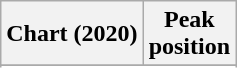<table class="wikitable sortable plainrowheaders" style="text-align:center">
<tr>
<th scope="col">Chart (2020)</th>
<th scope="col">Peak<br>position</th>
</tr>
<tr>
</tr>
<tr>
</tr>
<tr>
</tr>
</table>
